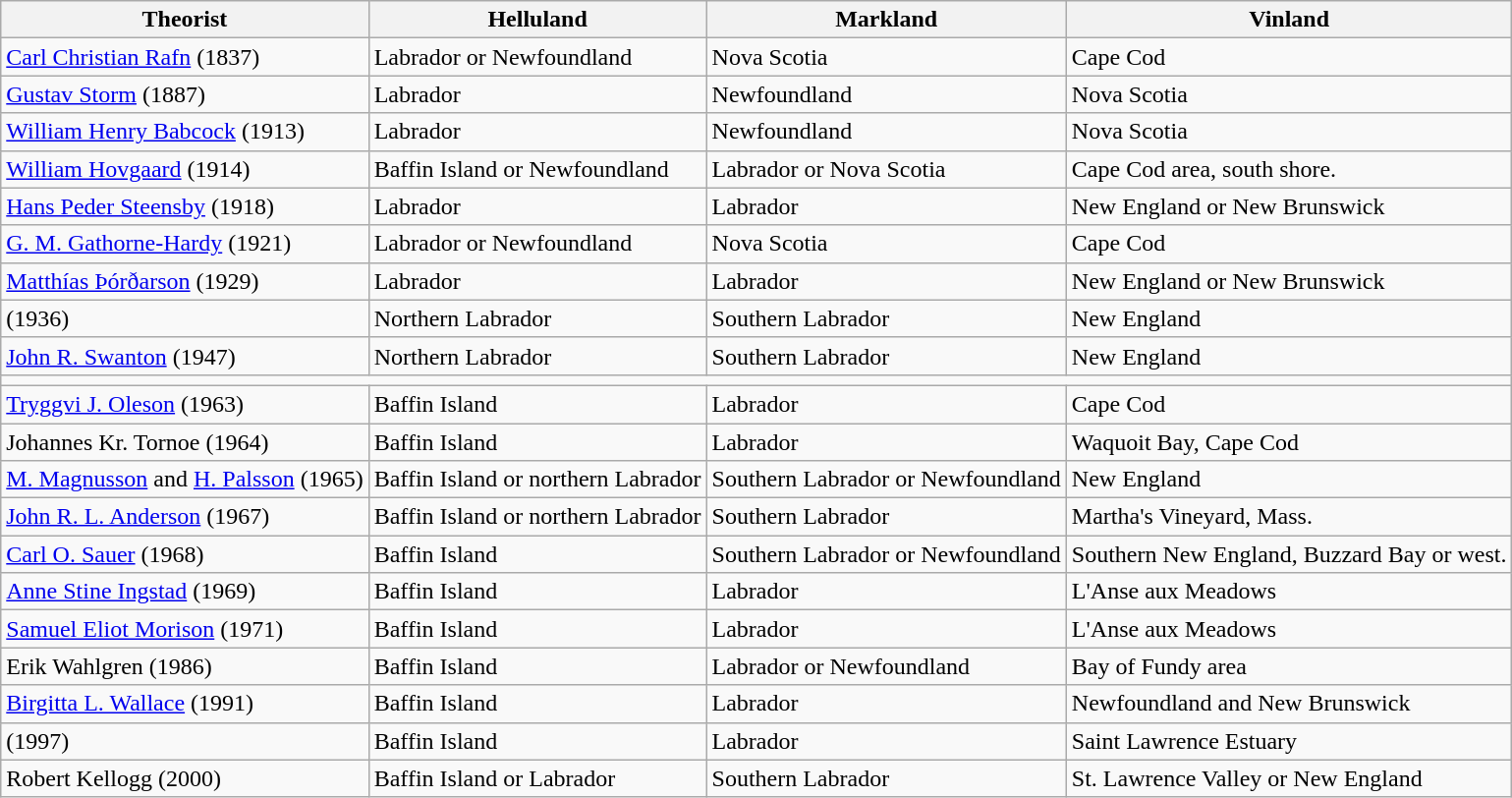<table class="wikitable">
<tr>
<th scope="col">Theorist</th>
<th scope="col">Helluland</th>
<th scope="col">Markland</th>
<th scope="col">Vinland</th>
</tr>
<tr>
<td><a href='#'>Carl Christian Rafn</a> (1837)</td>
<td>Labrador or Newfoundland</td>
<td>Nova Scotia</td>
<td>Cape Cod</td>
</tr>
<tr>
<td><a href='#'>Gustav Storm</a> (1887)</td>
<td>Labrador</td>
<td>Newfoundland</td>
<td>Nova Scotia</td>
</tr>
<tr>
<td><a href='#'>William Henry Babcock</a> (1913)</td>
<td>Labrador</td>
<td>Newfoundland</td>
<td>Nova Scotia</td>
</tr>
<tr>
<td><a href='#'>William Hovgaard</a> (1914)</td>
<td>Baffin Island or Newfoundland</td>
<td>Labrador or Nova Scotia</td>
<td>Cape Cod area, south shore.</td>
</tr>
<tr>
<td><a href='#'>Hans Peder Steensby</a> (1918)</td>
<td>Labrador</td>
<td>Labrador</td>
<td>New England or New Brunswick</td>
</tr>
<tr>
<td><a href='#'>G. M. Gathorne-Hardy</a> (1921)</td>
<td>Labrador or Newfoundland</td>
<td>Nova Scotia</td>
<td>Cape Cod</td>
</tr>
<tr>
<td><a href='#'>Matthías Þórðarson</a> (1929)</td>
<td>Labrador</td>
<td>Labrador</td>
<td>New England or New Brunswick</td>
</tr>
<tr>
<td>  (1936)</td>
<td>Northern Labrador</td>
<td>Southern Labrador</td>
<td>New England</td>
</tr>
<tr>
<td><a href='#'>John R. Swanton</a> (1947)</td>
<td>Northern Labrador</td>
<td>Southern Labrador</td>
<td>New England</td>
</tr>
<tr>
<td colspan=4></td>
</tr>
<tr>
<td><a href='#'>Tryggvi J. Oleson</a> (1963)</td>
<td>Baffin Island</td>
<td>Labrador</td>
<td>Cape Cod</td>
</tr>
<tr>
<td>Johannes Kr. Tornoe (1964)</td>
<td>Baffin Island</td>
<td>Labrador</td>
<td>Waquoit Bay, Cape Cod</td>
</tr>
<tr>
<td><a href='#'>M. Magnusson</a> and <a href='#'>H. Palsson</a> (1965)</td>
<td>Baffin Island or northern Labrador</td>
<td>Southern Labrador or Newfoundland</td>
<td>New England</td>
</tr>
<tr>
<td><a href='#'>John R. L. Anderson</a> (1967)</td>
<td>Baffin Island or northern Labrador</td>
<td>Southern Labrador</td>
<td>Martha's Vineyard, Mass.</td>
</tr>
<tr>
<td><a href='#'>Carl O. Sauer</a> (1968)</td>
<td>Baffin Island</td>
<td>Southern Labrador or Newfoundland</td>
<td>Southern New England, Buzzard Bay or west.</td>
</tr>
<tr>
<td><a href='#'>Anne Stine Ingstad</a> (1969)</td>
<td>Baffin Island</td>
<td>Labrador</td>
<td>L'Anse aux Meadows</td>
</tr>
<tr>
<td><a href='#'>Samuel Eliot Morison</a> (1971)</td>
<td>Baffin Island</td>
<td>Labrador</td>
<td>L'Anse aux Meadows</td>
</tr>
<tr>
<td>Erik Wahlgren (1986)</td>
<td>Baffin Island</td>
<td>Labrador or Newfoundland</td>
<td>Bay of Fundy area</td>
</tr>
<tr>
<td><a href='#'>Birgitta L. Wallace</a> (1991)</td>
<td>Baffin Island</td>
<td>Labrador</td>
<td>Newfoundland and New Brunswick</td>
</tr>
<tr>
<td> (1997)</td>
<td>Baffin Island</td>
<td>Labrador</td>
<td>Saint Lawrence Estuary</td>
</tr>
<tr>
<td>Robert Kellogg (2000)</td>
<td>Baffin Island or Labrador</td>
<td>Southern Labrador</td>
<td>St. Lawrence Valley or New England</td>
</tr>
</table>
